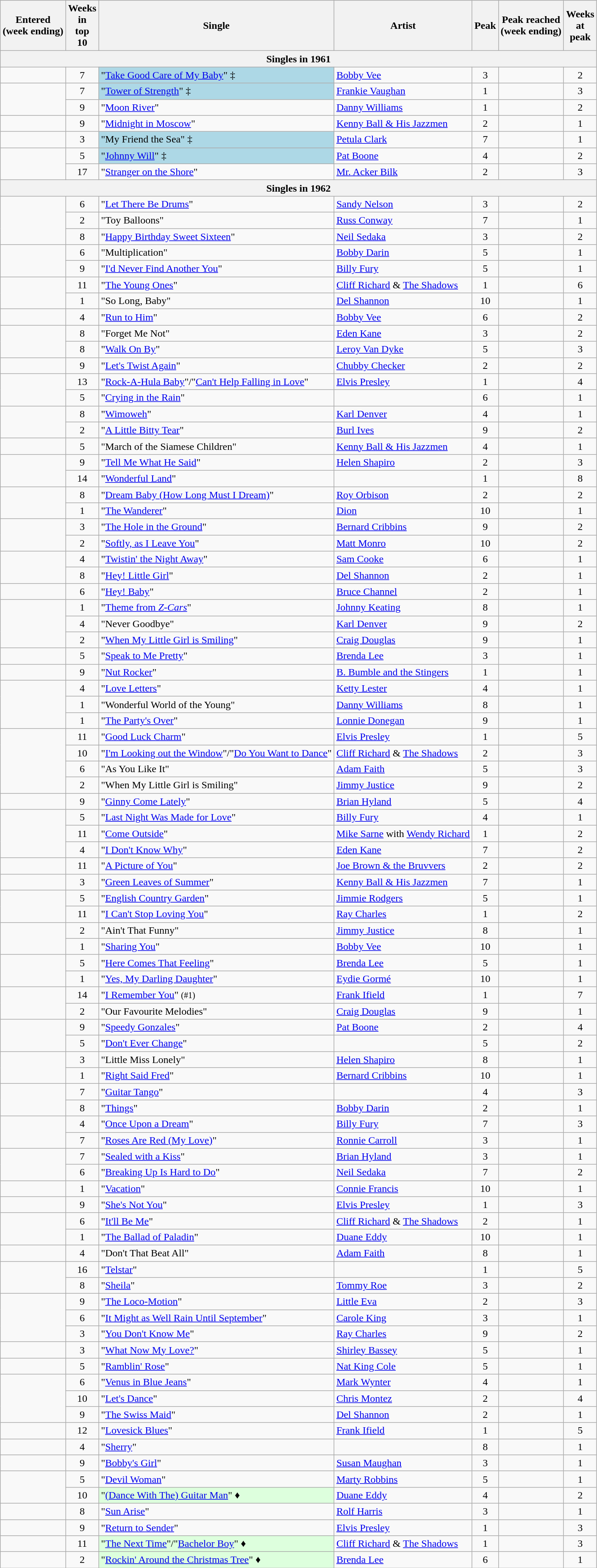<table class="wikitable sortable" style="text-align:center">
<tr>
<th>Entered<br>(week ending)</th>
<th>Weeks<br>in<br>top<br>10</th>
<th>Single</th>
<th>Artist</th>
<th>Peak</th>
<th>Peak reached<br>(week ending)</th>
<th>Weeks<br>at<br>peak</th>
</tr>
<tr>
<th colspan="7">Singles in 1961</th>
</tr>
<tr>
<td></td>
<td>7</td>
<td align="left" bgcolor=lightblue>"<a href='#'>Take Good Care of My Baby</a>" ‡</td>
<td align="left"><a href='#'>Bobby Vee</a></td>
<td>3</td>
<td></td>
<td>2</td>
</tr>
<tr>
<td rowspan="2"></td>
<td>7</td>
<td align="left" bgcolor=lightblue>"<a href='#'>Tower of Strength</a>" ‡</td>
<td align="left"><a href='#'>Frankie Vaughan</a></td>
<td>1</td>
<td></td>
<td>3</td>
</tr>
<tr>
<td>9</td>
<td align="left">"<a href='#'>Moon River</a>"</td>
<td align="left"><a href='#'>Danny Williams</a></td>
<td>1</td>
<td></td>
<td>2</td>
</tr>
<tr>
<td></td>
<td>9</td>
<td align="left">"<a href='#'>Midnight in Moscow</a>"</td>
<td align="left"><a href='#'>Kenny Ball & His Jazzmen</a></td>
<td>2</td>
<td></td>
<td>1</td>
</tr>
<tr>
<td></td>
<td>3</td>
<td align="left" bgcolor=lightblue>"My Friend the Sea" ‡</td>
<td align="left"><a href='#'>Petula Clark</a></td>
<td>7</td>
<td></td>
<td>1</td>
</tr>
<tr>
<td rowspan="2"></td>
<td>5</td>
<td align="left" bgcolor=lightblue>"<a href='#'>Johnny Will</a>" ‡</td>
<td align="left"><a href='#'>Pat Boone</a></td>
<td>4</td>
<td></td>
<td>2</td>
</tr>
<tr>
<td>17</td>
<td align="left">"<a href='#'>Stranger on the Shore</a>" </td>
<td align="left"><a href='#'>Mr. Acker Bilk</a></td>
<td>2</td>
<td></td>
<td>3</td>
</tr>
<tr>
<th colspan="7">Singles in 1962</th>
</tr>
<tr>
<td rowspan="3"></td>
<td>6</td>
<td align="left">"<a href='#'>Let There Be Drums</a>"</td>
<td align="left"><a href='#'>Sandy Nelson</a></td>
<td>3</td>
<td></td>
<td>2</td>
</tr>
<tr>
<td>2</td>
<td align="left">"Toy Balloons"</td>
<td align="left"><a href='#'>Russ Conway</a></td>
<td>7</td>
<td></td>
<td>1</td>
</tr>
<tr>
<td>8</td>
<td align="left">"<a href='#'>Happy Birthday Sweet Sixteen</a>"</td>
<td align="left"><a href='#'>Neil Sedaka</a></td>
<td>3</td>
<td></td>
<td>2</td>
</tr>
<tr>
<td rowspan="2"></td>
<td>6</td>
<td align="left">"Multiplication"</td>
<td align="left"><a href='#'>Bobby Darin</a></td>
<td>5</td>
<td></td>
<td>1</td>
</tr>
<tr>
<td>9</td>
<td align="left">"<a href='#'>I'd Never Find Another You</a>"</td>
<td align="left"><a href='#'>Billy Fury</a></td>
<td>5</td>
<td></td>
<td>1</td>
</tr>
<tr>
<td rowspan="2"></td>
<td>11</td>
<td align="left">"<a href='#'>The Young Ones</a>"</td>
<td align="left"><a href='#'>Cliff Richard</a> & <a href='#'>The Shadows</a></td>
<td>1</td>
<td></td>
<td>6</td>
</tr>
<tr>
<td>1</td>
<td align="left">"So Long, Baby"</td>
<td align="left"><a href='#'>Del Shannon</a></td>
<td>10</td>
<td></td>
<td>1</td>
</tr>
<tr>
<td></td>
<td>4</td>
<td align="left">"<a href='#'>Run to Him</a>" </td>
<td align="left"><a href='#'>Bobby Vee</a></td>
<td>6</td>
<td></td>
<td>2</td>
</tr>
<tr>
<td rowspan="2"></td>
<td>8</td>
<td align="left">"Forget Me Not"</td>
<td align="left"><a href='#'>Eden Kane</a></td>
<td>3</td>
<td></td>
<td>2</td>
</tr>
<tr>
<td>8</td>
<td align="left">"<a href='#'>Walk On By</a>"</td>
<td align="left"><a href='#'>Leroy Van Dyke</a></td>
<td>5</td>
<td></td>
<td>3</td>
</tr>
<tr>
<td></td>
<td>9</td>
<td align="left">"<a href='#'>Let's Twist Again</a>"</td>
<td align="left"><a href='#'>Chubby Checker</a></td>
<td>2</td>
<td></td>
<td>2</td>
</tr>
<tr>
<td rowspan="2"></td>
<td>13</td>
<td align="left">"<a href='#'>Rock-A-Hula Baby</a>"/"<a href='#'>Can't Help Falling in Love</a>"</td>
<td align="left"><a href='#'>Elvis Presley</a></td>
<td>1</td>
<td></td>
<td>4</td>
</tr>
<tr>
<td>5</td>
<td align="left">"<a href='#'>Crying in the Rain</a>"</td>
<td align="left"></td>
<td>6</td>
<td></td>
<td>1</td>
</tr>
<tr>
<td rowspan="2"></td>
<td>8</td>
<td align="left">"<a href='#'>Wimoweh</a>"</td>
<td align="left"><a href='#'>Karl Denver</a></td>
<td>4</td>
<td></td>
<td>1</td>
</tr>
<tr>
<td>2</td>
<td align="left">"<a href='#'>A Little Bitty Tear</a>"</td>
<td align="left"><a href='#'>Burl Ives</a></td>
<td>9</td>
<td></td>
<td>2</td>
</tr>
<tr>
<td></td>
<td>5</td>
<td align="left">"March of the Siamese Children"</td>
<td align="left"><a href='#'>Kenny Ball & His Jazzmen</a></td>
<td>4</td>
<td></td>
<td>1</td>
</tr>
<tr>
<td rowspan="2"></td>
<td>9</td>
<td align="left">"<a href='#'>Tell Me What He Said</a>"</td>
<td align="left"><a href='#'>Helen Shapiro</a></td>
<td>2</td>
<td></td>
<td>3</td>
</tr>
<tr>
<td>14</td>
<td align="left">"<a href='#'>Wonderful Land</a>"</td>
<td align="left"></td>
<td>1</td>
<td></td>
<td>8</td>
</tr>
<tr>
<td rowspan="2"></td>
<td>8</td>
<td align="left">"<a href='#'>Dream Baby (How Long Must I Dream)</a>"</td>
<td align="left"><a href='#'>Roy Orbison</a></td>
<td>2</td>
<td></td>
<td>2</td>
</tr>
<tr>
<td>1</td>
<td align="left">"<a href='#'>The Wanderer</a>"</td>
<td align="left"><a href='#'>Dion</a></td>
<td>10</td>
<td></td>
<td>1</td>
</tr>
<tr>
<td rowspan="2"></td>
<td>3</td>
<td align="left">"<a href='#'>The Hole in the Ground</a>"</td>
<td align="left"><a href='#'>Bernard Cribbins</a></td>
<td>9</td>
<td></td>
<td>2</td>
</tr>
<tr>
<td>2</td>
<td align="left">"<a href='#'>Softly, as I Leave You</a>"</td>
<td align="left"><a href='#'>Matt Monro</a></td>
<td>10</td>
<td></td>
<td>2</td>
</tr>
<tr>
<td rowspan="2"></td>
<td>4</td>
<td align="left">"<a href='#'>Twistin' the Night Away</a>"</td>
<td align="left"><a href='#'>Sam Cooke</a></td>
<td>6</td>
<td></td>
<td>1</td>
</tr>
<tr>
<td>8</td>
<td align="left">"<a href='#'>Hey! Little Girl</a>"</td>
<td align="left"><a href='#'>Del Shannon</a></td>
<td>2</td>
<td></td>
<td>1</td>
</tr>
<tr>
<td></td>
<td>6</td>
<td align="left">"<a href='#'>Hey! Baby</a>"</td>
<td align="left"><a href='#'>Bruce Channel</a></td>
<td>2</td>
<td></td>
<td>1</td>
</tr>
<tr>
<td rowspan="3"></td>
<td>1</td>
<td align="left">"<a href='#'>Theme from <em>Z-Cars</em></a>"</td>
<td align="left"><a href='#'>Johnny Keating</a></td>
<td>8</td>
<td></td>
<td>1</td>
</tr>
<tr>
<td>4</td>
<td align="left">"Never Goodbye"</td>
<td align="left"><a href='#'>Karl Denver</a></td>
<td>9</td>
<td></td>
<td>2</td>
</tr>
<tr>
<td>2</td>
<td align="left">"<a href='#'>When My Little Girl is Smiling</a>"</td>
<td align="left"><a href='#'>Craig Douglas</a></td>
<td>9</td>
<td></td>
<td>1</td>
</tr>
<tr>
<td></td>
<td>5</td>
<td align="left">"<a href='#'>Speak to Me Pretty</a>"</td>
<td align="left"><a href='#'>Brenda Lee</a></td>
<td>3</td>
<td></td>
<td>1</td>
</tr>
<tr>
<td></td>
<td>9</td>
<td align="left">"<a href='#'>Nut Rocker</a>"</td>
<td align="left"><a href='#'>B. Bumble and the Stingers</a></td>
<td>1</td>
<td></td>
<td>1</td>
</tr>
<tr>
<td rowspan="3"></td>
<td>4</td>
<td align="left">"<a href='#'>Love Letters</a>"</td>
<td align="left"><a href='#'>Ketty Lester</a></td>
<td>4</td>
<td></td>
<td>1</td>
</tr>
<tr>
<td>1</td>
<td align="left">"Wonderful World of the Young"</td>
<td align="left"><a href='#'>Danny Williams</a></td>
<td>8</td>
<td></td>
<td>1</td>
</tr>
<tr>
<td>1</td>
<td align="left">"<a href='#'>The Party's Over</a>"</td>
<td align="left"><a href='#'>Lonnie Donegan</a></td>
<td>9</td>
<td></td>
<td>1</td>
</tr>
<tr>
<td rowspan="4"></td>
<td>11</td>
<td align="left">"<a href='#'>Good Luck Charm</a>"</td>
<td align="left"><a href='#'>Elvis Presley</a></td>
<td>1</td>
<td></td>
<td>5</td>
</tr>
<tr>
<td>10</td>
<td align="left">"<a href='#'>I'm Looking out the Window</a>"/"<a href='#'>Do You Want to Dance</a>"</td>
<td align="left"><a href='#'>Cliff Richard</a> & <a href='#'>The Shadows</a> </td>
<td>2</td>
<td></td>
<td>3</td>
</tr>
<tr>
<td>6</td>
<td align="left">"As You Like It"</td>
<td align="left"><a href='#'>Adam Faith</a></td>
<td>5</td>
<td></td>
<td>3</td>
</tr>
<tr>
<td>2</td>
<td align="left">"When My Little Girl is Smiling"</td>
<td align="left"><a href='#'>Jimmy Justice</a></td>
<td>9</td>
<td></td>
<td>2</td>
</tr>
<tr>
<td></td>
<td>9</td>
<td align="left">"<a href='#'>Ginny Come Lately</a>"</td>
<td align="left"><a href='#'>Brian Hyland</a></td>
<td>5</td>
<td></td>
<td>4</td>
</tr>
<tr>
<td rowspan="3"></td>
<td>5</td>
<td align="left">"<a href='#'>Last Night Was Made for Love</a>"</td>
<td align="left"><a href='#'>Billy Fury</a></td>
<td>4</td>
<td></td>
<td>1</td>
</tr>
<tr>
<td>11</td>
<td align="left">"<a href='#'>Come Outside</a>"</td>
<td align="left"><a href='#'>Mike Sarne</a> with <a href='#'>Wendy Richard</a></td>
<td>1</td>
<td></td>
<td>2</td>
</tr>
<tr>
<td>4</td>
<td align="left">"<a href='#'>I Don't Know Why</a>"</td>
<td align="left"><a href='#'>Eden Kane</a></td>
<td>7</td>
<td></td>
<td>2</td>
</tr>
<tr>
<td></td>
<td>11</td>
<td align="left">"<a href='#'>A Picture of You</a>"</td>
<td align="left"><a href='#'>Joe Brown & the Bruvvers</a></td>
<td>2</td>
<td></td>
<td>2</td>
</tr>
<tr>
<td></td>
<td>3</td>
<td align="left">"<a href='#'>Green Leaves of Summer</a>" </td>
<td align="left"><a href='#'>Kenny Ball & His Jazzmen</a></td>
<td>7</td>
<td></td>
<td>1</td>
</tr>
<tr>
<td rowspan="2"></td>
<td>5</td>
<td align="left">"<a href='#'>English Country Garden</a>" </td>
<td align="left"><a href='#'>Jimmie Rodgers</a></td>
<td>5</td>
<td></td>
<td>1</td>
</tr>
<tr>
<td>11</td>
<td align="left">"<a href='#'>I Can't Stop Loving You</a>"</td>
<td align="left"><a href='#'>Ray Charles</a></td>
<td>1</td>
<td></td>
<td>2</td>
</tr>
<tr>
<td rowspan="2"></td>
<td>2</td>
<td align="left">"Ain't That Funny"</td>
<td align="left"><a href='#'>Jimmy Justice</a></td>
<td>8</td>
<td></td>
<td>1</td>
</tr>
<tr>
<td>1</td>
<td align="left">"<a href='#'>Sharing You</a>"</td>
<td align="left"><a href='#'>Bobby Vee</a></td>
<td>10</td>
<td></td>
<td>1</td>
</tr>
<tr>
<td rowspan="2"></td>
<td>5</td>
<td align="left">"<a href='#'>Here Comes That Feeling</a>"</td>
<td align="left"><a href='#'>Brenda Lee</a></td>
<td>5</td>
<td></td>
<td>1</td>
</tr>
<tr>
<td>1</td>
<td align="left">"<a href='#'>Yes, My Darling Daughter</a>"</td>
<td align="left"><a href='#'>Eydie Gormé</a></td>
<td>10</td>
<td></td>
<td>1</td>
</tr>
<tr>
<td rowspan="2"></td>
<td>14</td>
<td align="left">"<a href='#'>I Remember You</a>" <small>(#1)</small></td>
<td align="left"><a href='#'>Frank Ifield</a></td>
<td>1</td>
<td></td>
<td>7</td>
</tr>
<tr>
<td>2</td>
<td align="left">"Our Favourite Melodies"</td>
<td align="left"><a href='#'>Craig Douglas</a></td>
<td>9</td>
<td></td>
<td>1</td>
</tr>
<tr>
<td rowspan="2"></td>
<td>9</td>
<td align="left">"<a href='#'>Speedy Gonzales</a>"</td>
<td align="left"><a href='#'>Pat Boone</a></td>
<td>2</td>
<td></td>
<td>4</td>
</tr>
<tr>
<td>5</td>
<td align="left">"<a href='#'>Don't Ever Change</a>"</td>
<td align="left"></td>
<td>5</td>
<td></td>
<td>2</td>
</tr>
<tr>
<td rowspan="2"></td>
<td>3</td>
<td align="left">"Little Miss Lonely"</td>
<td align="left"><a href='#'>Helen Shapiro</a></td>
<td>8</td>
<td></td>
<td>1</td>
</tr>
<tr>
<td>1</td>
<td align="left">"<a href='#'>Right Said Fred</a>"</td>
<td align="left"><a href='#'>Bernard Cribbins</a></td>
<td>10</td>
<td></td>
<td>1</td>
</tr>
<tr>
<td rowspan="2"></td>
<td>7</td>
<td align="left">"<a href='#'>Guitar Tango</a>"</td>
<td align="left"></td>
<td>4</td>
<td></td>
<td>3</td>
</tr>
<tr>
<td>8</td>
<td align="left">"<a href='#'>Things</a>"</td>
<td align="left"><a href='#'>Bobby Darin</a></td>
<td>2</td>
<td></td>
<td>1</td>
</tr>
<tr>
<td rowspan="2"></td>
<td>4</td>
<td align="left">"<a href='#'>Once Upon a Dream</a>"</td>
<td align="left"><a href='#'>Billy Fury</a></td>
<td>7</td>
<td></td>
<td>3</td>
</tr>
<tr>
<td>7</td>
<td align="left">"<a href='#'>Roses Are Red (My Love)</a>"</td>
<td align="left"><a href='#'>Ronnie Carroll</a></td>
<td>3</td>
<td></td>
<td>1</td>
</tr>
<tr>
<td rowspan="2"></td>
<td>7</td>
<td align="left">"<a href='#'>Sealed with a Kiss</a>"</td>
<td align="left"><a href='#'>Brian Hyland</a></td>
<td>3</td>
<td></td>
<td>1</td>
</tr>
<tr>
<td>6</td>
<td align="left">"<a href='#'>Breaking Up Is Hard to Do</a>"</td>
<td align="left"><a href='#'>Neil Sedaka</a></td>
<td>7</td>
<td></td>
<td>2</td>
</tr>
<tr>
<td></td>
<td>1</td>
<td align="left">"<a href='#'>Vacation</a>"</td>
<td align="left"><a href='#'>Connie Francis</a></td>
<td>10</td>
<td></td>
<td>1</td>
</tr>
<tr>
<td></td>
<td>9</td>
<td align="left">"<a href='#'>She's Not You</a>"</td>
<td align="left"><a href='#'>Elvis Presley</a></td>
<td>1</td>
<td></td>
<td>3</td>
</tr>
<tr>
<td rowspan="2"></td>
<td>6</td>
<td align="left">"<a href='#'>It'll Be Me</a>"</td>
<td align="left"><a href='#'>Cliff Richard</a> & <a href='#'>The Shadows</a></td>
<td>2</td>
<td></td>
<td>1</td>
</tr>
<tr>
<td>1</td>
<td align="left">"<a href='#'>The Ballad of Paladin</a>"</td>
<td align="left"><a href='#'>Duane Eddy</a></td>
<td>10</td>
<td></td>
<td>1</td>
</tr>
<tr>
<td></td>
<td>4</td>
<td align="left">"Don't That Beat All"</td>
<td align="left"><a href='#'>Adam Faith</a></td>
<td>8</td>
<td></td>
<td>1</td>
</tr>
<tr>
<td rowspan="2"></td>
<td>16</td>
<td align="left">"<a href='#'>Telstar</a>" </td>
<td align="left"></td>
<td>1</td>
<td></td>
<td>5</td>
</tr>
<tr>
<td>8</td>
<td align="left">"<a href='#'>Sheila</a>"</td>
<td align="left"><a href='#'>Tommy Roe</a></td>
<td>3</td>
<td></td>
<td>2</td>
</tr>
<tr>
<td rowspan="3"></td>
<td>9</td>
<td align="left">"<a href='#'>The Loco-Motion</a>"</td>
<td align="left"><a href='#'>Little Eva</a></td>
<td>2</td>
<td></td>
<td>3</td>
</tr>
<tr>
<td>6</td>
<td align="left">"<a href='#'>It Might as Well Rain Until September</a>"</td>
<td align="left"><a href='#'>Carole King</a></td>
<td>3</td>
<td></td>
<td>1</td>
</tr>
<tr>
<td>3</td>
<td align="left">"<a href='#'>You Don't Know Me</a>"</td>
<td align="left"><a href='#'>Ray Charles</a></td>
<td>9</td>
<td></td>
<td>2</td>
</tr>
<tr>
<td></td>
<td>3</td>
<td align="left">"<a href='#'>What Now My Love?</a>"</td>
<td align="left"><a href='#'>Shirley Bassey</a></td>
<td>5</td>
<td></td>
<td>1</td>
</tr>
<tr>
<td></td>
<td>5</td>
<td align="left">"<a href='#'>Ramblin' Rose</a>"</td>
<td align="left"><a href='#'>Nat King Cole</a></td>
<td>5</td>
<td></td>
<td>1</td>
</tr>
<tr>
<td rowspan="3"></td>
<td>6</td>
<td align="left">"<a href='#'>Venus in Blue Jeans</a>"</td>
<td align="left"><a href='#'>Mark Wynter</a></td>
<td>4</td>
<td></td>
<td>1</td>
</tr>
<tr>
<td>10</td>
<td align="left">"<a href='#'>Let's Dance</a>" </td>
<td align="left"><a href='#'>Chris Montez</a></td>
<td>2</td>
<td></td>
<td>4</td>
</tr>
<tr>
<td>9</td>
<td align="left">"<a href='#'>The Swiss Maid</a>"</td>
<td align="left"><a href='#'>Del Shannon</a></td>
<td>2</td>
<td></td>
<td>1</td>
</tr>
<tr>
<td></td>
<td>12</td>
<td align="left">"<a href='#'>Lovesick Blues</a>"</td>
<td align="left"><a href='#'>Frank Ifield</a></td>
<td>1</td>
<td></td>
<td>5</td>
</tr>
<tr>
<td></td>
<td>4</td>
<td align="left">"<a href='#'>Sherry</a>" </td>
<td align="left"></td>
<td>8</td>
<td></td>
<td>1</td>
</tr>
<tr>
<td></td>
<td>9</td>
<td align="left">"<a href='#'>Bobby's Girl</a>"</td>
<td align="left"><a href='#'>Susan Maughan</a></td>
<td>3</td>
<td></td>
<td>1</td>
</tr>
<tr>
<td rowspan="2"></td>
<td>5</td>
<td align="left">"<a href='#'>Devil Woman</a>"</td>
<td align="left"><a href='#'>Marty Robbins</a></td>
<td>5</td>
<td></td>
<td>1</td>
</tr>
<tr>
<td>10</td>
<td align="left" bgcolor=#DDFFDD>"<a href='#'>(Dance With The) Guitar Man</a>" ♦</td>
<td align="left"><a href='#'>Duane Eddy</a></td>
<td>4</td>
<td></td>
<td>2</td>
</tr>
<tr>
<td></td>
<td>8</td>
<td align="left">"<a href='#'>Sun Arise</a>"</td>
<td align="left"><a href='#'>Rolf Harris</a></td>
<td>3</td>
<td></td>
<td>1</td>
</tr>
<tr>
<td></td>
<td>9</td>
<td align="left">"<a href='#'>Return to Sender</a>"</td>
<td align="left"><a href='#'>Elvis Presley</a></td>
<td>1</td>
<td></td>
<td>3</td>
</tr>
<tr>
<td></td>
<td>11</td>
<td align="left" bgcolor=#DDFFDD>"<a href='#'>The Next Time</a>"/"<a href='#'>Bachelor Boy</a>" ♦</td>
<td align="left"><a href='#'>Cliff Richard</a> & <a href='#'>The Shadows</a></td>
<td>1</td>
<td></td>
<td>3</td>
</tr>
<tr>
<td></td>
<td>2</td>
<td align="left" bgcolor=#DDFFDD>"<a href='#'>Rockin' Around the Christmas Tree</a>" ♦</td>
<td align="left"><a href='#'>Brenda Lee</a></td>
<td>6</td>
<td></td>
<td>1</td>
</tr>
</table>
